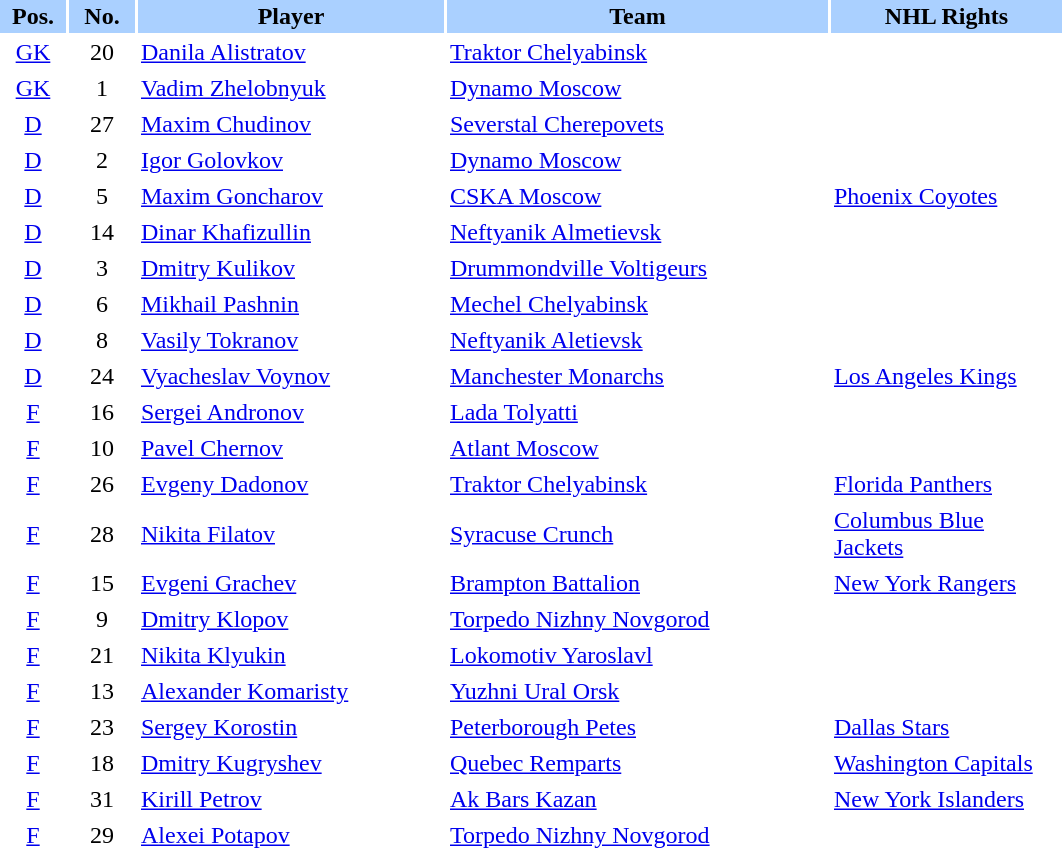<table border="0" cellspacing="2" cellpadding="2">
<tr bgcolor=AAD0FF>
<th width=40>Pos.</th>
<th width=40>No.</th>
<th width=200>Player</th>
<th width=250>Team</th>
<th width=150>NHL Rights</th>
</tr>
<tr>
<td style="text-align:center;"><a href='#'>GK</a></td>
<td style="text-align:center;">20</td>
<td><a href='#'>Danila Alistratov</a></td>
<td> <a href='#'>Traktor Chelyabinsk</a></td>
<td></td>
</tr>
<tr>
<td style="text-align:center;"><a href='#'>GK</a></td>
<td style="text-align:center;">1</td>
<td><a href='#'>Vadim Zhelobnyuk</a></td>
<td> <a href='#'>Dynamo Moscow</a></td>
<td></td>
</tr>
<tr>
<td style="text-align:center;"><a href='#'>D</a></td>
<td style="text-align:center;">27</td>
<td><a href='#'>Maxim Chudinov</a></td>
<td> <a href='#'>Severstal Cherepovets</a></td>
<td></td>
</tr>
<tr>
<td style="text-align:center;"><a href='#'>D</a></td>
<td style="text-align:center;">2</td>
<td><a href='#'>Igor Golovkov</a></td>
<td> <a href='#'>Dynamo Moscow</a></td>
<td></td>
</tr>
<tr>
<td style="text-align:center;"><a href='#'>D</a></td>
<td style="text-align:center;">5</td>
<td><a href='#'>Maxim Goncharov</a></td>
<td> <a href='#'>CSKA Moscow</a></td>
<td><a href='#'>Phoenix Coyotes</a></td>
</tr>
<tr>
<td style="text-align:center;"><a href='#'>D</a></td>
<td style="text-align:center;">14</td>
<td><a href='#'>Dinar Khafizullin</a></td>
<td> <a href='#'>Neftyanik Almetievsk</a></td>
<td></td>
</tr>
<tr>
<td style="text-align:center;"><a href='#'>D</a></td>
<td style="text-align:center;">3</td>
<td><a href='#'>Dmitry Kulikov</a></td>
<td> <a href='#'>Drummondville Voltigeurs</a></td>
<td></td>
</tr>
<tr>
<td style="text-align:center;"><a href='#'>D</a></td>
<td style="text-align:center;">6</td>
<td><a href='#'>Mikhail Pashnin</a></td>
<td> <a href='#'>Mechel Chelyabinsk</a></td>
<td></td>
</tr>
<tr>
<td style="text-align:center;"><a href='#'>D</a></td>
<td style="text-align:center;">8</td>
<td><a href='#'>Vasily Tokranov</a></td>
<td> <a href='#'>Neftyanik Aletievsk</a></td>
<td></td>
</tr>
<tr>
<td style="text-align:center;"><a href='#'>D</a></td>
<td style="text-align:center;">24</td>
<td><a href='#'>Vyacheslav Voynov</a></td>
<td> <a href='#'>Manchester Monarchs</a></td>
<td><a href='#'>Los Angeles Kings</a></td>
</tr>
<tr>
<td style="text-align:center;"><a href='#'>F</a></td>
<td style="text-align:center;">16</td>
<td><a href='#'>Sergei Andronov</a></td>
<td> <a href='#'>Lada Tolyatti</a></td>
<td></td>
</tr>
<tr>
<td style="text-align:center;"><a href='#'>F</a></td>
<td style="text-align:center;">10</td>
<td><a href='#'>Pavel Chernov</a></td>
<td> <a href='#'>Atlant Moscow</a></td>
<td></td>
</tr>
<tr>
<td style="text-align:center;"><a href='#'>F</a></td>
<td style="text-align:center;">26</td>
<td><a href='#'>Evgeny Dadonov</a></td>
<td> <a href='#'>Traktor Chelyabinsk</a></td>
<td><a href='#'>Florida Panthers</a></td>
</tr>
<tr>
<td style="text-align:center;"><a href='#'>F</a></td>
<td style="text-align:center;">28</td>
<td><a href='#'>Nikita Filatov</a></td>
<td> <a href='#'>Syracuse Crunch</a></td>
<td><a href='#'>Columbus Blue Jackets</a></td>
</tr>
<tr>
<td style="text-align:center;"><a href='#'>F</a></td>
<td style="text-align:center;">15</td>
<td><a href='#'>Evgeni Grachev</a></td>
<td> <a href='#'>Brampton Battalion</a></td>
<td><a href='#'>New York Rangers</a></td>
</tr>
<tr>
<td style="text-align:center;"><a href='#'>F</a></td>
<td style="text-align:center;">9</td>
<td><a href='#'>Dmitry Klopov</a></td>
<td> <a href='#'>Torpedo Nizhny Novgorod</a></td>
<td></td>
</tr>
<tr>
<td style="text-align:center;"><a href='#'>F</a></td>
<td style="text-align:center;">21</td>
<td><a href='#'>Nikita Klyukin</a></td>
<td> <a href='#'>Lokomotiv Yaroslavl</a></td>
<td></td>
</tr>
<tr>
<td style="text-align:center;"><a href='#'>F</a></td>
<td style="text-align:center;">13</td>
<td><a href='#'>Alexander Komaristy</a></td>
<td> <a href='#'>Yuzhni Ural Orsk</a></td>
<td></td>
</tr>
<tr>
<td style="text-align:center;"><a href='#'>F</a></td>
<td style="text-align:center;">23</td>
<td><a href='#'>Sergey Korostin</a></td>
<td> <a href='#'>Peterborough Petes</a></td>
<td><a href='#'>Dallas Stars</a></td>
</tr>
<tr>
<td style="text-align:center;"><a href='#'>F</a></td>
<td style="text-align:center;">18</td>
<td><a href='#'>Dmitry Kugryshev</a></td>
<td> <a href='#'>Quebec Remparts</a></td>
<td><a href='#'>Washington Capitals</a></td>
</tr>
<tr>
<td style="text-align:center;"><a href='#'>F</a></td>
<td style="text-align:center;">31</td>
<td><a href='#'>Kirill Petrov</a></td>
<td> <a href='#'>Ak Bars Kazan</a></td>
<td><a href='#'>New York Islanders</a></td>
</tr>
<tr>
<td style="text-align:center;"><a href='#'>F</a></td>
<td style="text-align:center;">29</td>
<td><a href='#'>Alexei Potapov</a></td>
<td> <a href='#'>Torpedo Nizhny Novgorod</a></td>
<td></td>
</tr>
</table>
